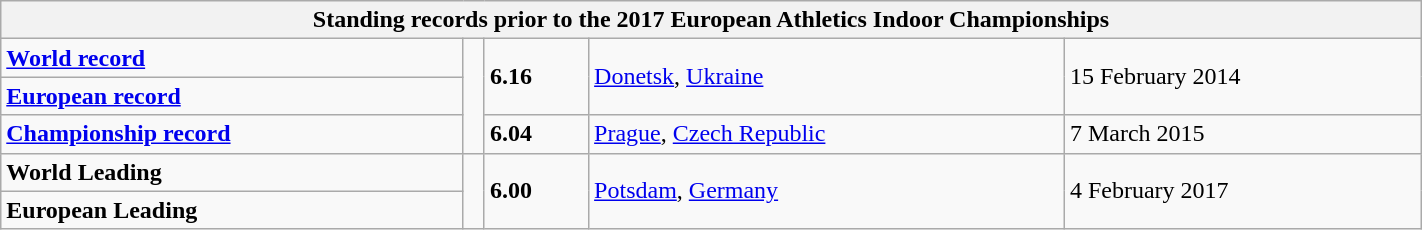<table class="wikitable" width=75%>
<tr>
<th colspan="5">Standing records prior to the 2017 European Athletics Indoor Championships</th>
</tr>
<tr>
<td><strong><a href='#'>World record</a></strong></td>
<td rowspan=3></td>
<td rowspan=2><strong>6.16</strong></td>
<td rowspan=2><a href='#'>Donetsk</a>, <a href='#'>Ukraine</a></td>
<td rowspan=2>15 February 2014</td>
</tr>
<tr>
<td><strong><a href='#'>European record</a></strong></td>
</tr>
<tr>
<td><strong><a href='#'>Championship record</a></strong></td>
<td><strong>6.04</strong></td>
<td><a href='#'>Prague</a>, <a href='#'>Czech Republic</a></td>
<td>7 March 2015</td>
</tr>
<tr>
<td><strong>World Leading</strong></td>
<td rowspan=2></td>
<td rowspan=2><strong>6.00</strong></td>
<td rowspan=2><a href='#'>Potsdam</a>, <a href='#'>Germany</a></td>
<td rowspan=2>4 February 2017</td>
</tr>
<tr>
<td><strong>European Leading</strong></td>
</tr>
</table>
